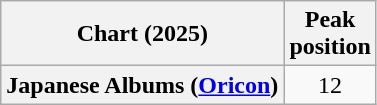<table class="wikitable plainrowheaders" style="text-align:center">
<tr>
<th scope="col">Chart (2025)</th>
<th scope="col">Peak<br> position</th>
</tr>
<tr>
<th scope="row">Japanese Albums (<a href='#'>Oricon</a>)</th>
<td>12</td>
</tr>
</table>
